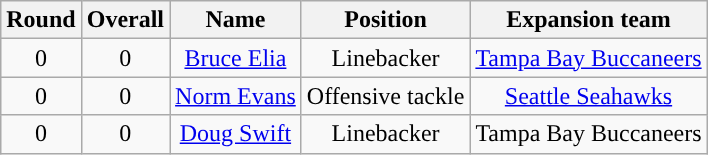<table class="wikitable" style="text-align:center">
<tr>
<th>Round</th>
<th>Overall</th>
<th>Name</th>
<th>Position</th>
<th>Expansion team</th>
</tr>
<tr>
<td>0</td>
<td>0</td>
<td><a href='#'>Bruce Elia</a></td>
<td>Linebacker</td>
<td><a href='#'>Tampa Bay Buccaneers</a></td>
</tr>
<tr>
<td>0</td>
<td>0</td>
<td><a href='#'>Norm Evans</a></td>
<td>Offensive tackle</td>
<td><a href='#'>Seattle Seahawks</a></td>
</tr>
<tr>
<td>0</td>
<td>0</td>
<td><a href='#'>Doug Swift</a></td>
<td>Linebacker</td>
<td>Tampa Bay Buccaneers</td>
</tr>
</table>
